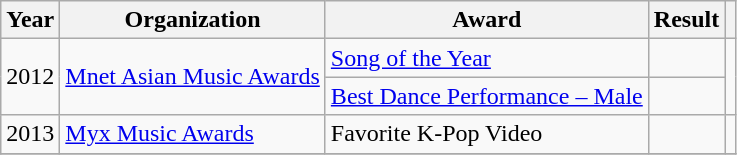<table class="sortable wikitable">
<tr>
<th scope="col">Year</th>
<th scope="col">Organization</th>
<th scope="col">Award</th>
<th scope="col">Result</th>
<th class="unsortable"></th>
</tr>
<tr>
<td rowspan="2">2012</td>
<td rowspan="2"><a href='#'>Mnet Asian Music Awards</a></td>
<td><a href='#'>Song of the Year</a></td>
<td></td>
<td align="center" rowspan="2"></td>
</tr>
<tr>
<td><a href='#'>Best Dance Performance – Male</a></td>
<td></td>
</tr>
<tr>
<td>2013</td>
<td><a href='#'>Myx Music Awards</a></td>
<td>Favorite K-Pop Video</td>
<td></td>
<td align="center"></td>
</tr>
<tr>
</tr>
</table>
